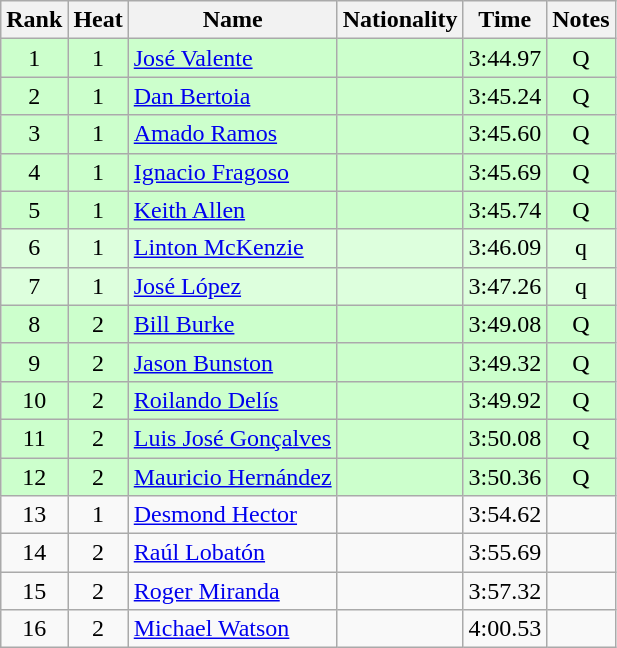<table class="wikitable sortable" style="text-align:center">
<tr>
<th>Rank</th>
<th>Heat</th>
<th>Name</th>
<th>Nationality</th>
<th>Time</th>
<th>Notes</th>
</tr>
<tr bgcolor=ccffcc>
<td>1</td>
<td>1</td>
<td align=left><a href='#'>José Valente</a></td>
<td align=left></td>
<td>3:44.97</td>
<td>Q</td>
</tr>
<tr bgcolor=ccffcc>
<td>2</td>
<td>1</td>
<td align=left><a href='#'>Dan Bertoia</a></td>
<td align=left></td>
<td>3:45.24</td>
<td>Q</td>
</tr>
<tr bgcolor=ccffcc>
<td>3</td>
<td>1</td>
<td align=left><a href='#'>Amado Ramos</a></td>
<td align=left></td>
<td>3:45.60</td>
<td>Q</td>
</tr>
<tr bgcolor=ccffcc>
<td>4</td>
<td>1</td>
<td align=left><a href='#'>Ignacio Fragoso</a></td>
<td align=left></td>
<td>3:45.69</td>
<td>Q</td>
</tr>
<tr bgcolor=ccffcc>
<td>5</td>
<td>1</td>
<td align=left><a href='#'>Keith Allen</a></td>
<td align=left></td>
<td>3:45.74</td>
<td>Q</td>
</tr>
<tr bgcolor=ddffdd>
<td>6</td>
<td>1</td>
<td align=left><a href='#'>Linton McKenzie</a></td>
<td align=left></td>
<td>3:46.09</td>
<td>q</td>
</tr>
<tr bgcolor=ddffdd>
<td>7</td>
<td>1</td>
<td align=left><a href='#'>José López</a></td>
<td align=left></td>
<td>3:47.26</td>
<td>q</td>
</tr>
<tr bgcolor=ccffcc>
<td>8</td>
<td>2</td>
<td align=left><a href='#'>Bill Burke</a></td>
<td align=left></td>
<td>3:49.08</td>
<td>Q</td>
</tr>
<tr bgcolor=ccffcc>
<td>9</td>
<td>2</td>
<td align=left><a href='#'>Jason Bunston</a></td>
<td align=left></td>
<td>3:49.32</td>
<td>Q</td>
</tr>
<tr bgcolor=ccffcc>
<td>10</td>
<td>2</td>
<td align=left><a href='#'>Roilando Delís</a></td>
<td align=left></td>
<td>3:49.92</td>
<td>Q</td>
</tr>
<tr bgcolor=ccffcc>
<td>11</td>
<td>2</td>
<td align=left><a href='#'>Luis José Gonçalves</a></td>
<td align=left></td>
<td>3:50.08</td>
<td>Q</td>
</tr>
<tr bgcolor=ccffcc>
<td>12</td>
<td>2</td>
<td align=left><a href='#'>Mauricio Hernández</a></td>
<td align=left></td>
<td>3:50.36</td>
<td>Q</td>
</tr>
<tr>
<td>13</td>
<td>1</td>
<td align=left><a href='#'>Desmond Hector</a></td>
<td align=left></td>
<td>3:54.62</td>
<td></td>
</tr>
<tr>
<td>14</td>
<td>2</td>
<td align=left><a href='#'>Raúl Lobatón</a></td>
<td align=left></td>
<td>3:55.69</td>
<td></td>
</tr>
<tr>
<td>15</td>
<td>2</td>
<td align=left><a href='#'>Roger Miranda</a></td>
<td align=left></td>
<td>3:57.32</td>
<td></td>
</tr>
<tr>
<td>16</td>
<td>2</td>
<td align=left><a href='#'>Michael Watson</a></td>
<td align=left></td>
<td>4:00.53</td>
<td></td>
</tr>
</table>
